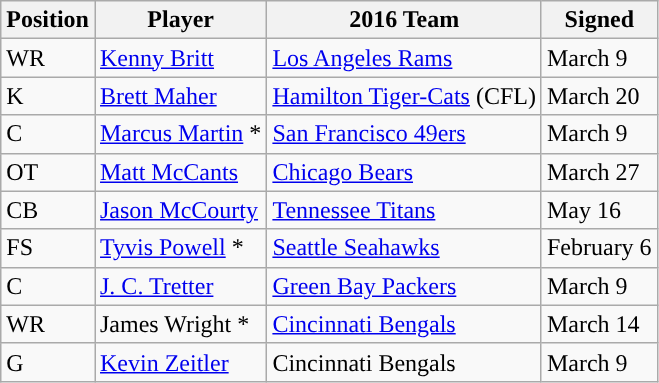<table class="wikitable">
<tr>
<th>Position</th>
<th>Player</th>
<th>2016 Team</th>
<th>Signed</th>
</tr>
<tr>
<td>WR</td>
<td><a href='#'>Kenny Britt</a></td>
<td><a href='#'>Los Angeles Rams</a></td>
<td>March 9</td>
</tr>
<tr>
<td>K</td>
<td><a href='#'>Brett Maher</a></td>
<td><a href='#'>Hamilton Tiger-Cats</a> (CFL)</td>
<td>March 20</td>
</tr>
<tr>
<td>C</td>
<td><a href='#'>Marcus Martin</a> *</td>
<td><a href='#'>San Francisco 49ers</a></td>
<td>March 9</td>
</tr>
<tr>
<td>OT</td>
<td><a href='#'>Matt McCants</a></td>
<td><a href='#'>Chicago Bears</a></td>
<td>March 27</td>
</tr>
<tr>
<td>CB</td>
<td><a href='#'>Jason McCourty</a></td>
<td><a href='#'>Tennessee Titans</a></td>
<td>May 16</td>
</tr>
<tr>
<td>FS</td>
<td><a href='#'>Tyvis Powell</a> *</td>
<td><a href='#'>Seattle Seahawks</a></td>
<td>February 6</td>
</tr>
<tr>
<td>C</td>
<td><a href='#'>J. C. Tretter</a></td>
<td><a href='#'>Green Bay Packers</a></td>
<td>March 9</td>
</tr>
<tr>
<td>WR</td>
<td James Wright (wide receiver)>James Wright *</td>
<td><a href='#'>Cincinnati Bengals</a></td>
<td>March 14</td>
</tr>
<tr>
<td>G</td>
<td><a href='#'>Kevin Zeitler</a></td>
<td>Cincinnati Bengals</td>
<td>March 9</td>
</tr>
</table>
